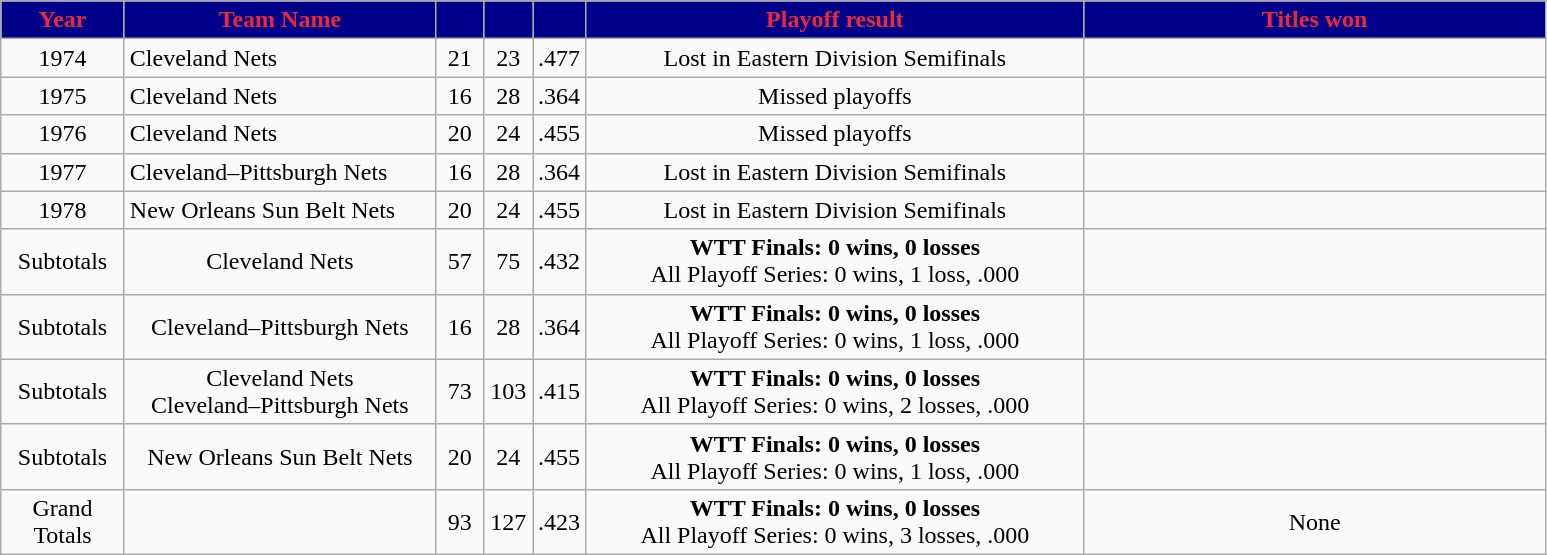<table class="wikitable" style="text-align:center">
<tr>
<th style="background:#00008B; color:#ED2939" width="75px">Year</th>
<th style="background:#00008B; color:#ED2939" width="200px">Team Name</th>
<th style="background:#00008B; color:#ED2939" width="25px"></th>
<th style="background:#00008B; color:#ED2939" width="25px"></th>
<th style="background:#00008B; color:#ED2939" width="25px"></th>
<th style="background:#00008B; color:#ED2939" width="325px">Playoff result</th>
<th style="background:#00008B; color:#ED2939" width="300px">Titles won</th>
</tr>
<tr>
<td>1974</td>
<td align="left">Cleveland Nets</td>
<td>21</td>
<td>23</td>
<td>.477</td>
<td>Lost in Eastern Division Semifinals</td>
<td></td>
</tr>
<tr>
<td>1975</td>
<td align="left">Cleveland Nets</td>
<td>16</td>
<td>28</td>
<td>.364</td>
<td>Missed playoffs</td>
<td></td>
</tr>
<tr>
<td>1976</td>
<td align="left">Cleveland Nets</td>
<td>20</td>
<td>24</td>
<td>.455</td>
<td>Missed playoffs</td>
<td></td>
</tr>
<tr>
<td>1977</td>
<td align="left">Cleveland–Pittsburgh Nets</td>
<td>16</td>
<td>28</td>
<td>.364</td>
<td>Lost in Eastern Division Semifinals</td>
<td></td>
</tr>
<tr>
<td>1978</td>
<td align="left">New Orleans Sun Belt Nets</td>
<td>20</td>
<td>24</td>
<td>.455</td>
<td>Lost in Eastern Division Semifinals</td>
<td></td>
</tr>
<tr>
<td>Subtotals</td>
<td>Cleveland Nets</td>
<td>57</td>
<td>75</td>
<td>.432</td>
<td><strong>WTT Finals: 0 wins, 0 losses</strong><br>All Playoff Series: 0 wins, 1 loss, .000</td>
<td></td>
</tr>
<tr>
<td>Subtotals</td>
<td>Cleveland–Pittsburgh Nets</td>
<td>16</td>
<td>28</td>
<td>.364</td>
<td><strong>WTT Finals: 0 wins, 0 losses</strong><br>All Playoff Series: 0 wins, 1 loss, .000</td>
<td></td>
</tr>
<tr>
<td>Subtotals</td>
<td>Cleveland Nets<br>Cleveland–Pittsburgh Nets</td>
<td>73</td>
<td>103</td>
<td>.415</td>
<td><strong>WTT Finals: 0 wins, 0 losses</strong><br>All Playoff Series: 0 wins, 2 losses, .000</td>
<td></td>
</tr>
<tr>
<td>Subtotals</td>
<td>New Orleans Sun Belt Nets</td>
<td>20</td>
<td>24</td>
<td>.455</td>
<td><strong>WTT Finals: 0 wins, 0 losses</strong><br>All Playoff Series: 0 wins, 1 loss, .000</td>
<td></td>
</tr>
<tr>
<td>Grand<br>Totals</td>
<td></td>
<td>93</td>
<td>127</td>
<td>.423</td>
<td><strong>WTT Finals: 0 wins, 0 losses</strong><br>All Playoff Series: 0 wins, 3 losses, .000</td>
<td>None</td>
</tr>
</table>
